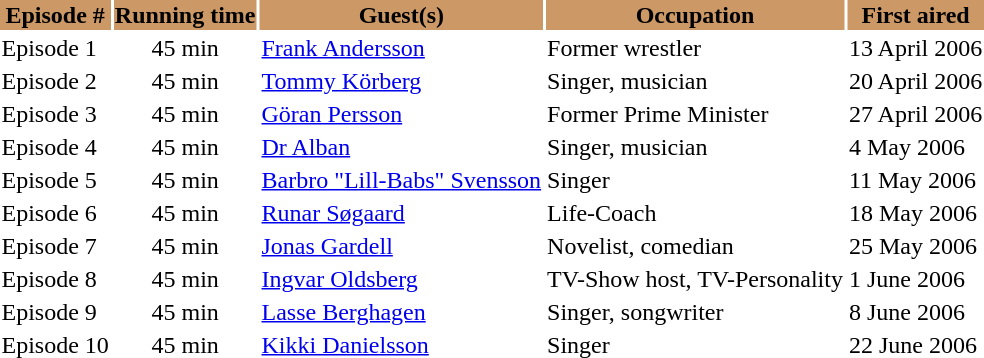<table class="toccolours">
<tr>
<th bgcolor=#cc9966>Episode #</th>
<th bgcolor=#cc9966>Running time</th>
<th bgcolor=#cc9966>Guest(s)</th>
<th bgcolor=#cc9966>Occupation</th>
<th bgcolor=#cc9966>First aired</th>
</tr>
<tr>
<td>Episode 1</td>
<td style="text-align:center;">45 min</td>
<td><a href='#'>Frank Andersson</a></td>
<td>Former wrestler</td>
<td>13 April 2006</td>
</tr>
<tr>
<td>Episode 2</td>
<td style="text-align:center;">45 min</td>
<td><a href='#'>Tommy Körberg</a></td>
<td>Singer, musician</td>
<td>20 April 2006</td>
</tr>
<tr>
<td>Episode 3</td>
<td style="text-align:center;">45 min</td>
<td><a href='#'>Göran Persson</a></td>
<td>Former Prime Minister</td>
<td>27 April 2006</td>
</tr>
<tr>
<td>Episode 4</td>
<td style="text-align:center;">45 min</td>
<td><a href='#'>Dr Alban</a></td>
<td>Singer, musician</td>
<td>4 May 2006</td>
</tr>
<tr>
<td>Episode 5</td>
<td style="text-align:center;">45 min</td>
<td><a href='#'>Barbro "Lill-Babs" Svensson</a></td>
<td>Singer</td>
<td>11 May 2006</td>
</tr>
<tr>
<td>Episode 6</td>
<td style="text-align:center;">45 min</td>
<td><a href='#'>Runar Søgaard</a></td>
<td>Life-Coach</td>
<td>18 May 2006</td>
</tr>
<tr>
<td>Episode 7</td>
<td style="text-align:center;">45 min</td>
<td><a href='#'>Jonas Gardell</a></td>
<td>Novelist, comedian</td>
<td>25 May 2006</td>
</tr>
<tr>
<td>Episode 8</td>
<td style="text-align:center;">45 min</td>
<td><a href='#'>Ingvar Oldsberg</a></td>
<td>TV-Show host, TV-Personality</td>
<td>1 June 2006</td>
</tr>
<tr>
<td>Episode 9</td>
<td style="text-align:center;">45 min</td>
<td><a href='#'>Lasse Berghagen</a></td>
<td>Singer, songwriter</td>
<td>8 June 2006</td>
</tr>
<tr>
<td>Episode 10</td>
<td style="text-align:center;">45 min</td>
<td><a href='#'>Kikki Danielsson</a></td>
<td>Singer</td>
<td>22 June 2006</td>
</tr>
</table>
